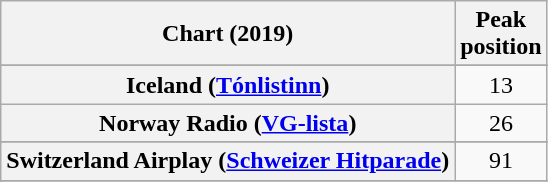<table class="wikitable sortable plainrowheaders" style="text-align:center">
<tr>
<th scope="col">Chart (2019)</th>
<th scope="col">Peak<br>position</th>
</tr>
<tr>
</tr>
<tr>
</tr>
<tr>
<th scope="row">Iceland (<a href='#'>Tónlistinn</a>)</th>
<td>13</td>
</tr>
<tr>
<th scope="row">Norway Radio (<a href='#'>VG-lista</a>)</th>
<td>26</td>
</tr>
<tr>
</tr>
<tr>
<th scope="row">Switzerland Airplay (<a href='#'>Schweizer Hitparade</a>)</th>
<td>91</td>
</tr>
<tr>
</tr>
<tr>
</tr>
<tr>
</tr>
</table>
